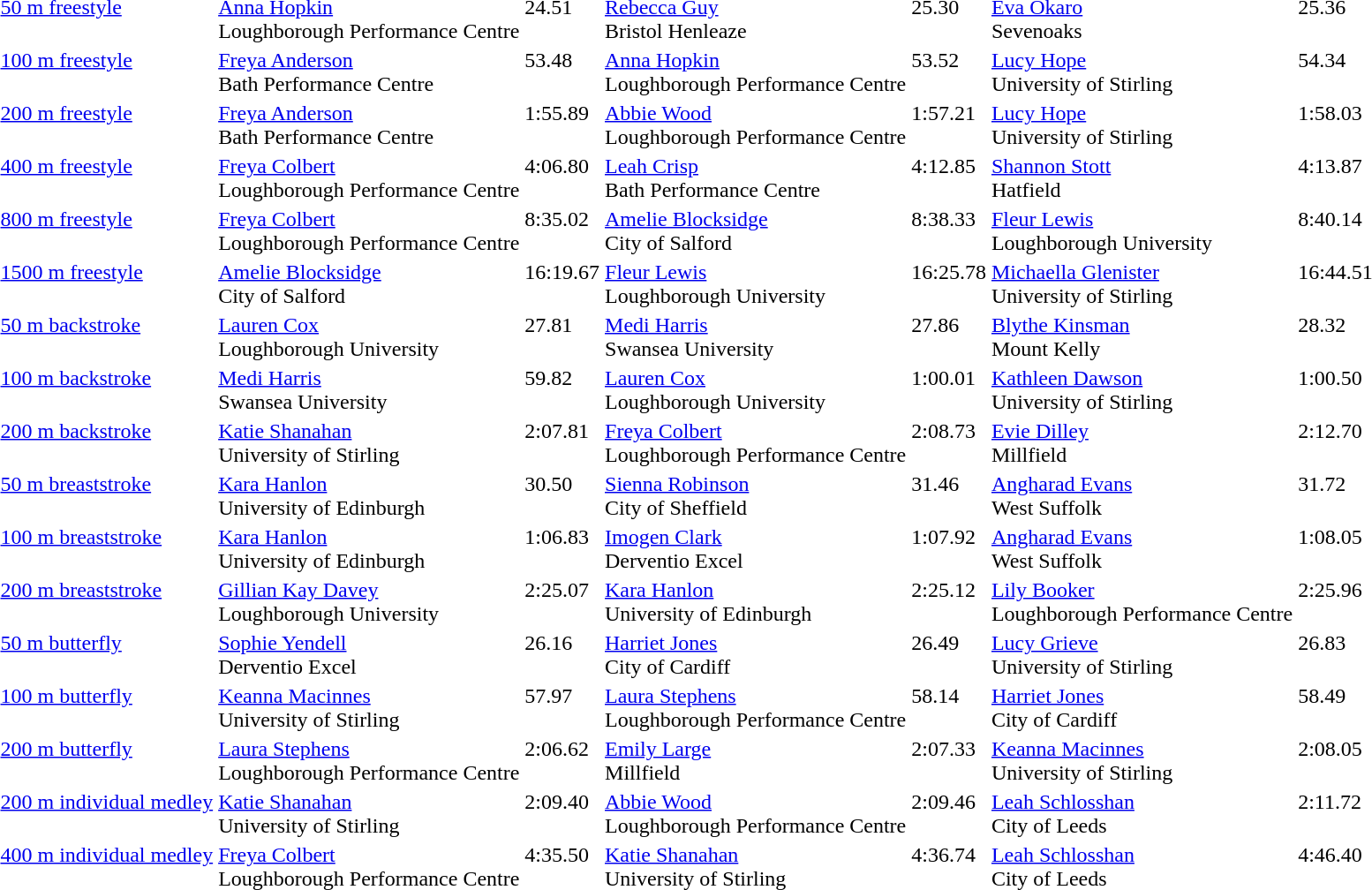<table>
<tr valign="top">
<td><a href='#'>50 m freestyle</a></td>
<td><a href='#'>Anna Hopkin</a><br>Loughborough Performance Centre</td>
<td>24.51</td>
<td><a href='#'>Rebecca Guy</a><br>Bristol Henleaze</td>
<td>25.30</td>
<td><a href='#'>Eva Okaro</a><br>Sevenoaks</td>
<td>25.36</td>
</tr>
<tr valign="top">
<td><a href='#'>100 m freestyle</a></td>
<td><a href='#'>Freya Anderson</a><br>Bath Performance Centre</td>
<td>53.48</td>
<td><a href='#'>Anna Hopkin</a><br>Loughborough Performance Centre</td>
<td>53.52</td>
<td><a href='#'>Lucy Hope</a><br>University of Stirling</td>
<td>54.34</td>
</tr>
<tr valign="top">
<td><a href='#'>200 m freestyle</a></td>
<td><a href='#'>Freya Anderson</a><br>Bath Performance Centre</td>
<td>1:55.89</td>
<td><a href='#'>Abbie Wood</a><br>Loughborough Performance Centre</td>
<td>1:57.21</td>
<td><a href='#'>Lucy Hope</a><br>University of Stirling</td>
<td>1:58.03</td>
</tr>
<tr valign="top">
<td><a href='#'>400 m freestyle</a></td>
<td><a href='#'>Freya Colbert</a><br>Loughborough Performance Centre</td>
<td>4:06.80</td>
<td><a href='#'>Leah Crisp</a><br>Bath Performance Centre</td>
<td>4:12.85</td>
<td><a href='#'>Shannon Stott</a><br>Hatfield</td>
<td>4:13.87</td>
</tr>
<tr valign="top">
<td><a href='#'>800 m freestyle</a></td>
<td><a href='#'>Freya Colbert</a><br>Loughborough Performance Centre</td>
<td>8:35.02</td>
<td><a href='#'>Amelie Blocksidge</a><br>City of Salford</td>
<td>8:38.33</td>
<td><a href='#'>Fleur Lewis</a><br>Loughborough University</td>
<td>8:40.14</td>
</tr>
<tr valign="top">
<td><a href='#'>1500 m freestyle</a></td>
<td><a href='#'>Amelie Blocksidge</a><br>City of Salford</td>
<td>16:19.67</td>
<td><a href='#'>Fleur Lewis</a><br>Loughborough University</td>
<td>16:25.78</td>
<td><a href='#'>Michaella Glenister</a><br>University of Stirling</td>
<td>16:44.51</td>
</tr>
<tr valign="top">
<td><a href='#'>50 m backstroke</a></td>
<td><a href='#'>Lauren Cox</a><br>Loughborough University</td>
<td>27.81</td>
<td><a href='#'>Medi Harris</a><br>Swansea University</td>
<td>27.86</td>
<td><a href='#'>Blythe Kinsman</a><br>Mount Kelly</td>
<td>28.32</td>
</tr>
<tr valign="top">
<td><a href='#'>100 m backstroke</a></td>
<td><a href='#'>Medi Harris</a><br>Swansea University</td>
<td>59.82</td>
<td><a href='#'>Lauren Cox</a><br>Loughborough University</td>
<td>1:00.01</td>
<td><a href='#'>Kathleen Dawson</a><br>University of Stirling</td>
<td>1:00.50</td>
</tr>
<tr valign="top">
<td><a href='#'>200 m backstroke</a></td>
<td><a href='#'>Katie Shanahan</a><br>University of Stirling</td>
<td>2:07.81</td>
<td><a href='#'>Freya Colbert</a><br>Loughborough Performance Centre</td>
<td>2:08.73</td>
<td><a href='#'>Evie Dilley</a><br>Millfield</td>
<td>2:12.70</td>
</tr>
<tr valign="top">
<td><a href='#'>50 m breaststroke</a></td>
<td><a href='#'>Kara Hanlon</a><br>University of Edinburgh</td>
<td>30.50</td>
<td><a href='#'>Sienna Robinson</a><br>City of Sheffield</td>
<td>31.46</td>
<td><a href='#'>Angharad Evans</a><br>West Suffolk</td>
<td>31.72</td>
</tr>
<tr valign="top">
<td><a href='#'>100 m breaststroke</a></td>
<td><a href='#'>Kara Hanlon</a><br>University of Edinburgh</td>
<td>1:06.83</td>
<td><a href='#'>Imogen Clark</a><br>Derventio Excel</td>
<td>1:07.92</td>
<td><a href='#'>Angharad Evans</a><br>West Suffolk</td>
<td>1:08.05</td>
</tr>
<tr valign="top">
<td><a href='#'>200 m breaststroke</a></td>
<td><a href='#'>Gillian Kay Davey</a><br>Loughborough University</td>
<td>2:25.07</td>
<td><a href='#'>Kara Hanlon</a><br>University of Edinburgh</td>
<td>2:25.12</td>
<td><a href='#'>Lily Booker</a><br>Loughborough Performance Centre</td>
<td>2:25.96</td>
</tr>
<tr valign="top">
<td><a href='#'>50 m butterfly</a></td>
<td><a href='#'>Sophie Yendell</a><br>Derventio Excel</td>
<td>26.16</td>
<td><a href='#'>Harriet Jones</a><br>City of Cardiff</td>
<td>26.49</td>
<td><a href='#'>Lucy Grieve</a><br>University of Stirling</td>
<td>26.83</td>
</tr>
<tr valign="top">
<td><a href='#'>100 m butterfly</a></td>
<td><a href='#'>Keanna Macinnes</a><br>University of Stirling</td>
<td>57.97</td>
<td><a href='#'>Laura Stephens</a><br>Loughborough Performance Centre</td>
<td>58.14</td>
<td><a href='#'>Harriet Jones</a><br>City of Cardiff</td>
<td>58.49</td>
</tr>
<tr valign="top">
<td><a href='#'>200 m butterfly</a></td>
<td><a href='#'>Laura Stephens</a><br>Loughborough Performance Centre</td>
<td>2:06.62</td>
<td><a href='#'>Emily Large</a><br>Millfield</td>
<td>2:07.33</td>
<td><a href='#'>Keanna Macinnes</a><br>University of Stirling</td>
<td>2:08.05</td>
</tr>
<tr valign="top">
<td><a href='#'>200 m individual medley</a></td>
<td><a href='#'>Katie Shanahan</a><br>University of Stirling</td>
<td>2:09.40</td>
<td><a href='#'>Abbie Wood</a><br>Loughborough Performance Centre</td>
<td>2:09.46</td>
<td><a href='#'>Leah Schlosshan</a><br>City of Leeds</td>
<td>2:11.72</td>
</tr>
<tr valign="top">
<td><a href='#'>400 m individual medley</a></td>
<td><a href='#'>Freya Colbert</a><br>Loughborough Performance Centre</td>
<td>4:35.50</td>
<td><a href='#'>Katie Shanahan</a><br>University of Stirling</td>
<td>4:36.74</td>
<td><a href='#'>Leah Schlosshan</a><br>City of Leeds</td>
<td>4:46.40</td>
</tr>
</table>
